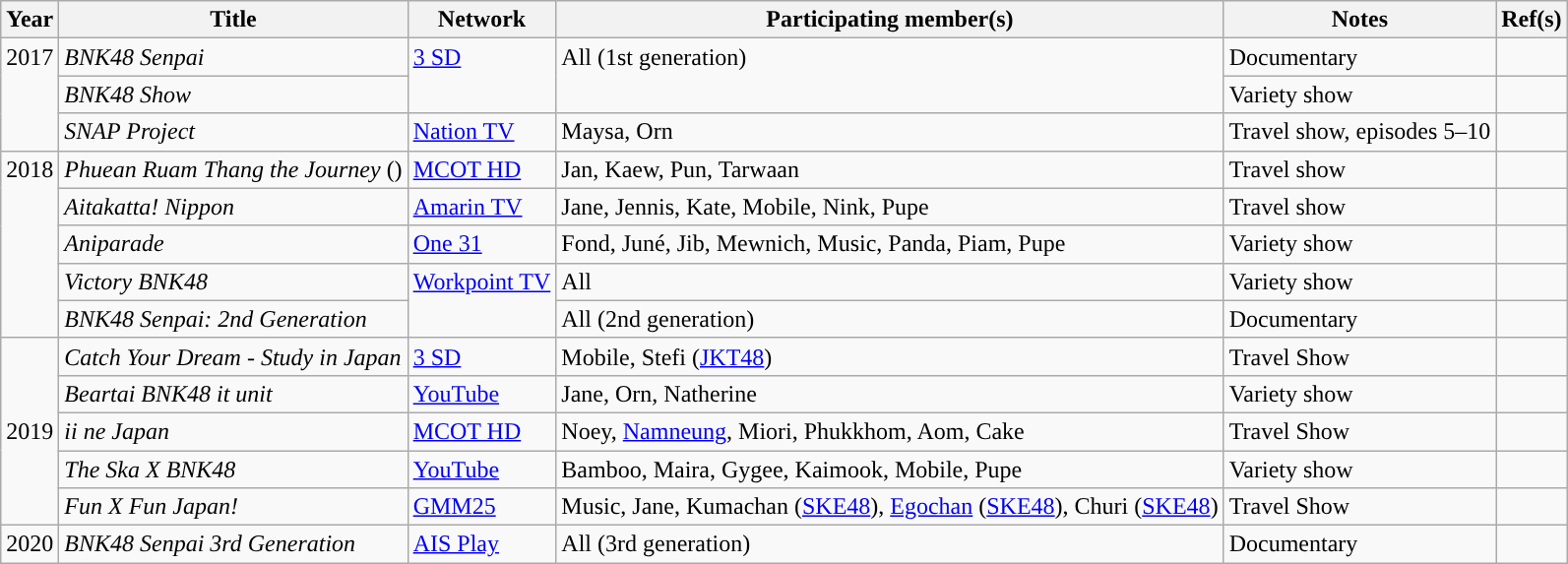<table class="wikitable" style="text-align:left; ">
<tr style="vertical-align:top;">
<th>Year</th>
<th>Title</th>
<th>Network</th>
<th>Participating member(s)</th>
<th>Notes</th>
<th>Ref(s)</th>
</tr>
<tr style="vertical-align:top;">
<td rowspan=3>2017</td>
<td><em>BNK48 Senpai</em></td>
<td rowspan=2><a href='#'>3 SD</a></td>
<td rowspan=2>All (1st generation)</td>
<td>Documentary</td>
<td></td>
</tr>
<tr style="vertical-align:top;">
<td><em>BNK48 Show</em></td>
<td>Variety show</td>
<td></td>
</tr>
<tr style="vertical-align:top;">
<td><em>SNAP Project</em> </td>
<td><a href='#'>Nation TV</a></td>
<td>Maysa, Orn</td>
<td>Travel show, episodes 5–10</td>
<td></td>
</tr>
<tr style="vertical-align:top;">
<td rowspan=5>2018</td>
<td><em>Phuean Ruam Thang the Journey</em> ()</td>
<td><a href='#'>MCOT HD</a></td>
<td>Jan, Kaew, Pun, Tarwaan</td>
<td>Travel show</td>
<td></td>
</tr>
<tr style="vertical-align:top;">
<td><em>Aitakatta! Nippon</em></td>
<td><a href='#'>Amarin TV</a></td>
<td>Jane, Jennis, Kate, Mobile, Nink, Pupe</td>
<td>Travel show</td>
<td></td>
</tr>
<tr style="vertical-align:top;">
<td><em>Aniparade</em></td>
<td><a href='#'>One 31</a></td>
<td>Fond, Juné, Jib, Mewnich, Music, Panda, Piam, Pupe</td>
<td>Variety show</td>
<td></td>
</tr>
<tr style="vertical-align:top;">
<td><em>Victory BNK48</em></td>
<td rowspan=2><a href='#'>Workpoint TV</a></td>
<td>All</td>
<td>Variety show</td>
<td></td>
</tr>
<tr style="vertical-align:top;">
<td><em>BNK48 Senpai: 2nd Generation</em></td>
<td>All (2nd generation)</td>
<td>Documentary</td>
<td></td>
</tr>
<tr>
<td rowspan = "5">2019</td>
<td><em>Catch Your Dream - Study in Japan</em></td>
<td><a href='#'>3 SD</a></td>
<td>Mobile, Stefi (<a href='#'>JKT48</a>)</td>
<td>Travel Show</td>
<td></td>
</tr>
<tr>
<td><em>Beartai BNK48 it unit</em></td>
<td><a href='#'>YouTube</a></td>
<td>Jane, Orn, Natherine</td>
<td>Variety show</td>
<td></td>
</tr>
<tr>
<td><em>ii ne Japan</em></td>
<td><a href='#'>MCOT HD</a></td>
<td>Noey, <a href='#'>Namneung</a>, Miori, Phukkhom, Aom, Cake</td>
<td>Travel Show</td>
<td></td>
</tr>
<tr>
<td><em>The Ska X BNK48</em></td>
<td><a href='#'>YouTube</a></td>
<td>Bamboo, Maira, Gygee, Kaimook, Mobile, Pupe</td>
<td>Variety show</td>
<td></td>
</tr>
<tr>
<td><em>Fun X Fun Japan!</em></td>
<td><a href='#'>GMM25</a></td>
<td>Music, Jane, Kumachan (<a href='#'>SKE48</a>), <a href='#'>Egochan</a> (<a href='#'>SKE48</a>), Churi (<a href='#'>SKE48</a>)</td>
<td>Travel Show</td>
<td></td>
</tr>
<tr>
<td>2020</td>
<td><em>BNK48 Senpai 3rd Generation</em></td>
<td><a href='#'>AIS Play</a></td>
<td>All (3rd generation)</td>
<td>Documentary</td>
<td></td>
</tr>
</table>
